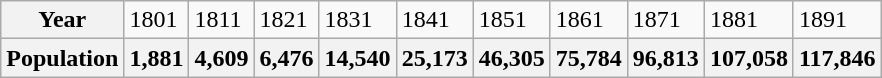<table class="wikitable">
<tr>
<th>Year</th>
<td>1801</td>
<td>1811</td>
<td>1821</td>
<td>1831</td>
<td>1841</td>
<td>1851</td>
<td>1861</td>
<td>1871</td>
<td>1881</td>
<td>1891</td>
</tr>
<tr>
<th>Population</th>
<th>1,881</th>
<th>4,609</th>
<th>6,476</th>
<th>14,540</th>
<th>25,173</th>
<th>46,305</th>
<th>75,784</th>
<th>96,813</th>
<th>107,058</th>
<th>117,846</th>
</tr>
</table>
